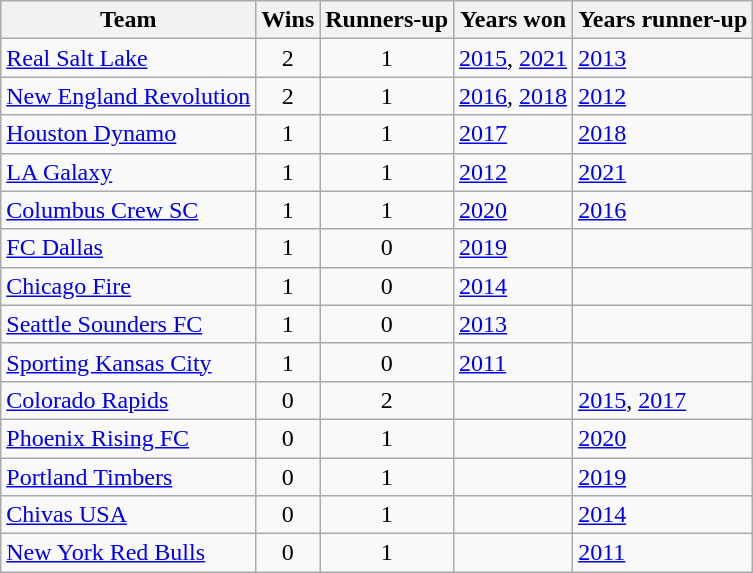<table class="wikitable">
<tr>
<th>Team</th>
<th>Wins</th>
<th>Runners-up</th>
<th>Years won</th>
<th>Years runner-up</th>
</tr>
<tr>
<td><a href='#'>Real Salt Lake</a></td>
<td align=center>2</td>
<td align=center>1</td>
<td><a href='#'>2015</a>, <a href='#'>2021</a></td>
<td><a href='#'>2013</a></td>
</tr>
<tr>
<td><a href='#'>New England Revolution</a></td>
<td align=center>2</td>
<td align=center>1</td>
<td><a href='#'>2016</a>, <a href='#'>2018</a></td>
<td><a href='#'>2012</a></td>
</tr>
<tr>
<td><a href='#'>Houston Dynamo</a></td>
<td align=center>1</td>
<td align=center>1</td>
<td><a href='#'>2017</a></td>
<td><a href='#'>2018</a></td>
</tr>
<tr>
<td><a href='#'>LA Galaxy</a></td>
<td align=center>1</td>
<td align=center>1</td>
<td><a href='#'>2012</a></td>
<td><a href='#'>2021</a></td>
</tr>
<tr>
<td><a href='#'>Columbus Crew SC</a></td>
<td align=center>1</td>
<td align=center>1</td>
<td><a href='#'>2020</a></td>
<td><a href='#'>2016</a></td>
</tr>
<tr>
<td><a href='#'>FC Dallas</a></td>
<td align=center>1</td>
<td align=center>0</td>
<td><a href='#'>2019</a></td>
<td></td>
</tr>
<tr>
<td><a href='#'>Chicago Fire</a></td>
<td align=center>1</td>
<td align=center>0</td>
<td><a href='#'>2014</a></td>
<td></td>
</tr>
<tr>
<td><a href='#'>Seattle Sounders FC</a></td>
<td align=center>1</td>
<td align=center>0</td>
<td><a href='#'>2013</a></td>
<td></td>
</tr>
<tr>
<td><a href='#'>Sporting Kansas City</a></td>
<td align=center>1</td>
<td align=center>0</td>
<td><a href='#'>2011</a></td>
<td></td>
</tr>
<tr>
<td><a href='#'>Colorado Rapids</a></td>
<td align=center>0</td>
<td align=center>2</td>
<td></td>
<td><a href='#'>2015</a>, <a href='#'>2017</a></td>
</tr>
<tr>
<td><a href='#'>Phoenix Rising FC</a></td>
<td align=center>0</td>
<td align=center>1</td>
<td></td>
<td><a href='#'>2020</a></td>
</tr>
<tr>
<td><a href='#'>Portland Timbers</a></td>
<td align=center>0</td>
<td align=center>1</td>
<td></td>
<td><a href='#'>2019</a></td>
</tr>
<tr>
<td><a href='#'>Chivas USA</a></td>
<td align=center>0</td>
<td align=center>1</td>
<td></td>
<td><a href='#'>2014</a></td>
</tr>
<tr>
<td><a href='#'>New York Red Bulls</a></td>
<td align=center>0</td>
<td align=center>1</td>
<td></td>
<td><a href='#'>2011</a></td>
</tr>
</table>
